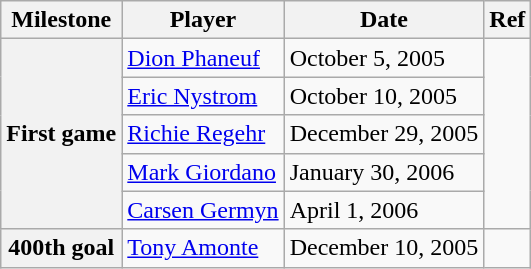<table class="wikitable">
<tr>
<th scope="col">Milestone</th>
<th scope="col">Player</th>
<th scope="col">Date</th>
<th scope="col">Ref</th>
</tr>
<tr>
<th rowspan=5>First game</th>
<td><a href='#'>Dion Phaneuf</a></td>
<td>October 5, 2005</td>
<td rowspan=5></td>
</tr>
<tr>
<td><a href='#'>Eric Nystrom</a></td>
<td>October 10, 2005</td>
</tr>
<tr>
<td><a href='#'>Richie Regehr</a></td>
<td>December 29, 2005</td>
</tr>
<tr>
<td><a href='#'>Mark Giordano</a></td>
<td>January 30, 2006</td>
</tr>
<tr>
<td><a href='#'>Carsen Germyn</a></td>
<td>April 1, 2006</td>
</tr>
<tr>
<th>400th goal</th>
<td><a href='#'>Tony Amonte</a></td>
<td>December 10, 2005</td>
<td></td>
</tr>
</table>
